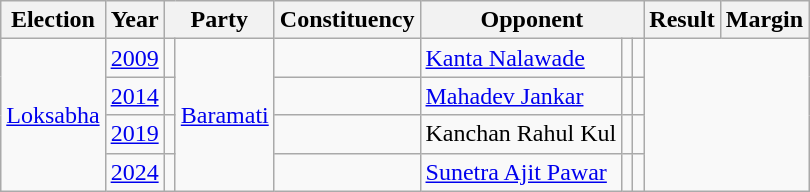<table class="sortable wikitable">
<tr>
<th>Election</th>
<th>Year</th>
<th colspan = "2">Party</th>
<th>Constituency</th>
<th colspan = "3">Opponent</th>
<th>Result</th>
<th>Margin</th>
</tr>
<tr>
<td rowspan = "4"><a href='#'>Loksabha</a></td>
<td><a href='#'>2009</a></td>
<td></td>
<td rowspan = "4"><a href='#'>Baramati</a></td>
<td></td>
<td><a href='#'>Kanta Nalawade</a></td>
<td></td>
<td></td>
</tr>
<tr>
<td><a href='#'>2014</a></td>
<td></td>
<td></td>
<td><a href='#'>Mahadev Jankar</a></td>
<td></td>
<td></td>
</tr>
<tr>
<td><a href='#'>2019</a></td>
<td></td>
<td></td>
<td>Kanchan Rahul Kul</td>
<td></td>
<td></td>
</tr>
<tr>
<td><a href='#'>2024</a></td>
<td></td>
<td></td>
<td><a href='#'>Sunetra Ajit Pawar</a></td>
<td></td>
<td></td>
</tr>
</table>
